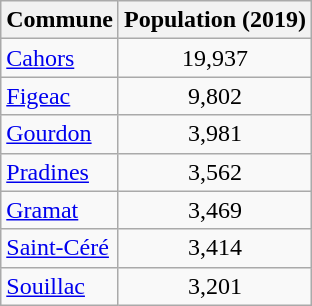<table class=wikitable>
<tr>
<th>Commune</th>
<th>Population (2019)</th>
</tr>
<tr>
<td><a href='#'>Cahors</a></td>
<td style="text-align: center;">19,937</td>
</tr>
<tr>
<td><a href='#'>Figeac</a></td>
<td style="text-align: center;">9,802</td>
</tr>
<tr>
<td><a href='#'>Gourdon</a></td>
<td style="text-align: center;">3,981</td>
</tr>
<tr>
<td><a href='#'>Pradines</a></td>
<td style="text-align: center;">3,562</td>
</tr>
<tr>
<td><a href='#'>Gramat</a></td>
<td style="text-align: center;">3,469</td>
</tr>
<tr>
<td><a href='#'>Saint-Céré</a></td>
<td style="text-align: center;">3,414</td>
</tr>
<tr>
<td><a href='#'>Souillac</a></td>
<td style="text-align: center;">3,201</td>
</tr>
</table>
